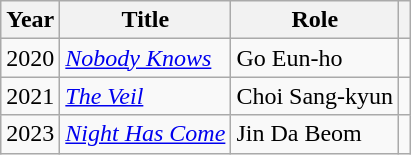<table class="wikitable">
<tr>
<th>Year</th>
<th>Title</th>
<th>Role</th>
<th></th>
</tr>
<tr>
<td>2020</td>
<td><em><a href='#'>Nobody Knows</a></em></td>
<td>Go Eun-ho</td>
<td align="center"></td>
</tr>
<tr>
<td>2021</td>
<td><em><a href='#'>The Veil</a></em></td>
<td>Choi Sang-kyun</td>
<td align="center"></td>
</tr>
<tr>
<td>2023</td>
<td><em><a href='#'>Night Has Come</a></em></td>
<td>Jin Da Beom</td>
<td></td>
</tr>
</table>
